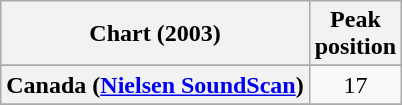<table class="wikitable sortable plainrowheaders">
<tr>
<th scope="col">Chart (2003)</th>
<th scope="col">Peak<br>position</th>
</tr>
<tr>
</tr>
<tr>
<th scope="row">Canada (<a href='#'>Nielsen SoundScan</a>)</th>
<td align="center">17</td>
</tr>
<tr>
</tr>
<tr>
</tr>
<tr>
</tr>
<tr>
</tr>
<tr>
</tr>
<tr>
</tr>
<tr>
</tr>
<tr>
</tr>
<tr>
</tr>
</table>
